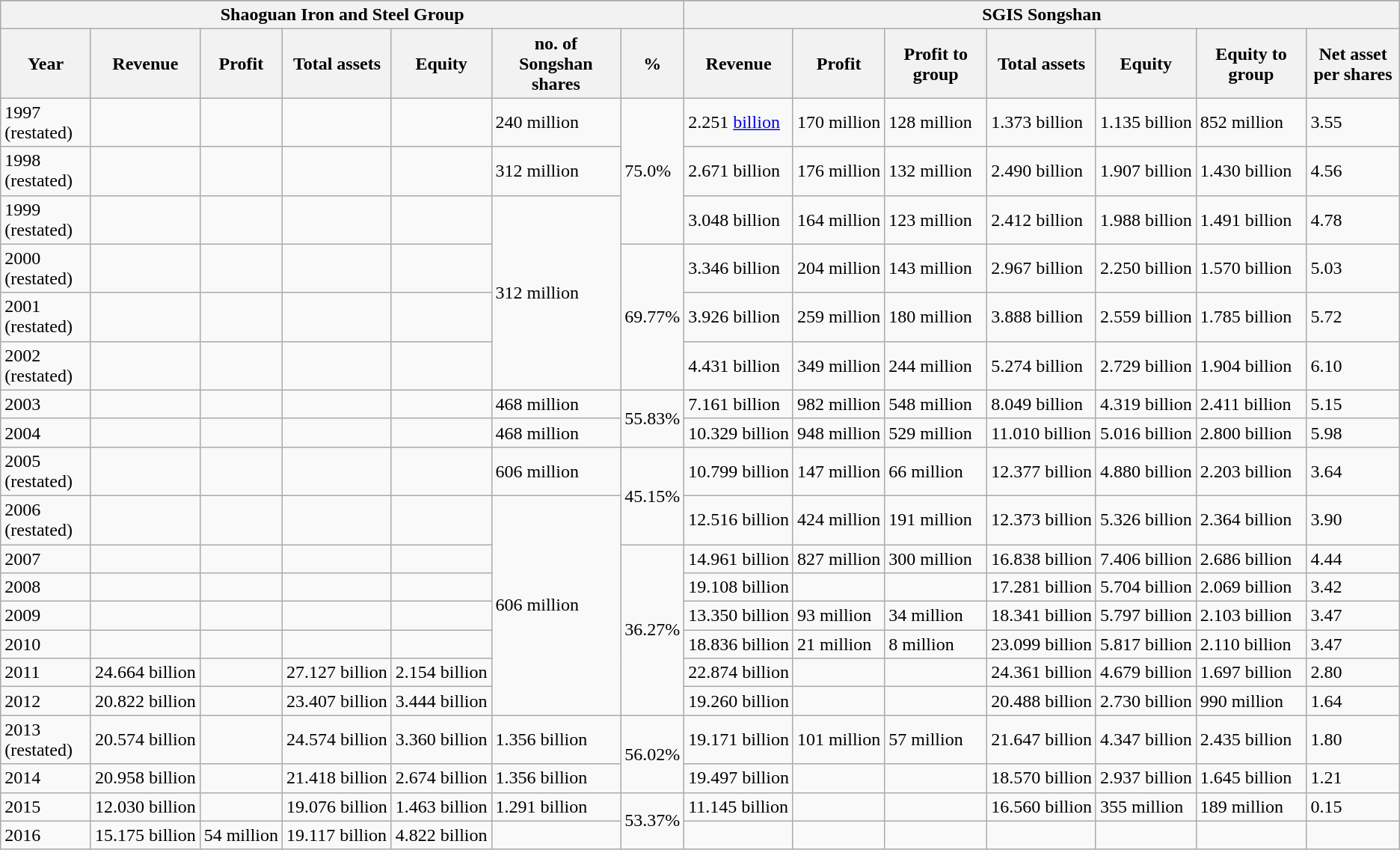<table class="wikitable" border="1">
<tr>
</tr>
<tr>
<th colspan=7>Shaoguan Iron and Steel Group</th>
<th colspan=7>SGIS Songshan</th>
</tr>
<tr>
<th>Year</th>
<th>Revenue</th>
<th>Profit</th>
<th>Total assets</th>
<th>Equity</th>
<th>no. of Songshan shares</th>
<th>%</th>
<th>Revenue</th>
<th>Profit</th>
<th>Profit to group</th>
<th>Total assets</th>
<th>Equity</th>
<th>Equity to group</th>
<th>Net asset per shares</th>
</tr>
<tr>
<td>1997 (restated)</td>
<td></td>
<td></td>
<td></td>
<td></td>
<td> 240 million</td>
<td rowspan=3>75.0%</td>
<td> 2.251 <a href='#'>billion</a></td>
<td>  170 million</td>
<td>  128 million</td>
<td> 1.373 billion</td>
<td> 1.135 billion</td>
<td> 852 million</td>
<td> 3.55</td>
</tr>
<tr>
<td>1998 (restated)</td>
<td></td>
<td></td>
<td></td>
<td></td>
<td> 312 million</td>
<td> 2.671 billion</td>
<td>  176 million</td>
<td>  132 million</td>
<td> 2.490 billion</td>
<td> 1.907 billion</td>
<td> 1.430 billion</td>
<td> 4.56</td>
</tr>
<tr>
<td>1999 (restated)</td>
<td></td>
<td></td>
<td></td>
<td></td>
<td rowspan=4> 312 million</td>
<td> 3.048 billion</td>
<td>  164 million</td>
<td>  123 million</td>
<td> 2.412 billion</td>
<td> 1.988 billion</td>
<td> 1.491 billion</td>
<td> 4.78</td>
</tr>
<tr>
<td>2000 (restated)</td>
<td></td>
<td></td>
<td></td>
<td></td>
<td rowspan=3>69.77%</td>
<td> 3.346 billion</td>
<td>  204 million</td>
<td>  143 million</td>
<td> 2.967 billion</td>
<td> 2.250 billion</td>
<td> 1.570 billion</td>
<td> 5.03</td>
</tr>
<tr>
<td>2001 (restated)</td>
<td></td>
<td></td>
<td></td>
<td></td>
<td> 3.926 billion</td>
<td>  259 million</td>
<td>  180 million</td>
<td> 3.888 billion</td>
<td> 2.559 billion</td>
<td> 1.785 billion</td>
<td> 5.72</td>
</tr>
<tr>
<td>2002 (restated)</td>
<td></td>
<td></td>
<td></td>
<td></td>
<td> 4.431 billion</td>
<td>  349 million</td>
<td>  244 million</td>
<td> 5.274 billion</td>
<td> 2.729 billion</td>
<td> 1.904 billion</td>
<td> 6.10</td>
</tr>
<tr>
<td>2003</td>
<td></td>
<td></td>
<td></td>
<td></td>
<td> 468 million</td>
<td rowspan=2>55.83%</td>
<td> 7.161 billion</td>
<td>  982 million</td>
<td>  548 million</td>
<td> 8.049 billion</td>
<td> 4.319 billion</td>
<td> 2.411 billion</td>
<td> 5.15</td>
</tr>
<tr>
<td>2004</td>
<td></td>
<td></td>
<td></td>
<td></td>
<td> 468 million</td>
<td> 10.329 billion</td>
<td>  948 million</td>
<td>  529 million</td>
<td> 11.010 billion</td>
<td> 5.016 billion</td>
<td> 2.800 billion</td>
<td> 5.98</td>
</tr>
<tr>
<td>2005 (restated)</td>
<td></td>
<td></td>
<td></td>
<td></td>
<td> 606 million</td>
<td rowspan=2>45.15%</td>
<td> 10.799 billion</td>
<td>  147 million</td>
<td>  66 million</td>
<td> 12.377 billion</td>
<td> 4.880 billion</td>
<td> 2.203 billion</td>
<td> 3.64</td>
</tr>
<tr>
<td>2006 (restated)</td>
<td></td>
<td></td>
<td></td>
<td></td>
<td rowspan=7> 606 million</td>
<td> 12.516 billion</td>
<td>  424 million</td>
<td>  191 million</td>
<td> 12.373 billion</td>
<td> 5.326 billion</td>
<td> 2.364 billion</td>
<td> 3.90</td>
</tr>
<tr>
<td>2007</td>
<td></td>
<td></td>
<td></td>
<td></td>
<td rowspan=6>36.27%</td>
<td> 14.961 billion</td>
<td>  827 million</td>
<td>  300 million</td>
<td> 16.838 billion</td>
<td> 7.406 billion</td>
<td> 2.686 billion</td>
<td> 4.44</td>
</tr>
<tr>
<td>2008</td>
<td></td>
<td></td>
<td></td>
<td></td>
<td> 19.108 billion</td>
<td> </td>
<td> </td>
<td> 17.281 billion</td>
<td> 5.704 billion</td>
<td> 2.069 billion</td>
<td> 3.42</td>
</tr>
<tr>
<td>2009</td>
<td></td>
<td></td>
<td></td>
<td></td>
<td> 13.350 billion</td>
<td> 93 million</td>
<td> 34 million</td>
<td> 18.341 billion</td>
<td> 5.797 billion</td>
<td> 2.103 billion</td>
<td> 3.47</td>
</tr>
<tr>
<td>2010</td>
<td></td>
<td></td>
<td></td>
<td></td>
<td> 18.836 billion</td>
<td> 21 million</td>
<td> 8 million</td>
<td> 23.099 billion</td>
<td> 5.817 billion</td>
<td> 2.110 billion</td>
<td> 3.47</td>
</tr>
<tr>
<td>2011</td>
<td> 24.664 billion</td>
<td> </td>
<td> 27.127 billion</td>
<td> 2.154 billion</td>
<td> 22.874 billion</td>
<td> </td>
<td> </td>
<td> 24.361 billion</td>
<td> 4.679 billion</td>
<td> 1.697 billion</td>
<td> 2.80</td>
</tr>
<tr>
<td>2012</td>
<td> 20.822 billion</td>
<td> </td>
<td> 23.407 billion</td>
<td> 3.444 billion</td>
<td> 19.260 billion</td>
<td> </td>
<td> </td>
<td> 20.488 billion</td>
<td> 2.730 billion</td>
<td> 990 million</td>
<td> 1.64</td>
</tr>
<tr>
<td>2013 (restated)</td>
<td> 20.574 billion</td>
<td> </td>
<td> 24.574 billion</td>
<td> 3.360 billion</td>
<td> 1.356 billion</td>
<td rowspan=2>56.02%</td>
<td> 19.171 billion</td>
<td>  101 million</td>
<td>  57 million</td>
<td> 21.647 billion</td>
<td> 4.347 billion</td>
<td> 2.435 billion</td>
<td> 1.80</td>
</tr>
<tr>
<td>2014</td>
<td> 20.958 billion</td>
<td> </td>
<td> 21.418 billion</td>
<td> 2.674 billion</td>
<td> 1.356 billion</td>
<td> 19.497 billion</td>
<td> </td>
<td> </td>
<td> 18.570 billion</td>
<td> 2.937 billion</td>
<td> 1.645 billion</td>
<td> 1.21</td>
</tr>
<tr>
<td>2015</td>
<td> 12.030 billion</td>
<td> </td>
<td> 19.076 billion</td>
<td> 1.463 billion</td>
<td> 1.291 billion</td>
<td rowspan=2>53.37%</td>
<td> 11.145 billion</td>
<td> </td>
<td> </td>
<td> 16.560 billion</td>
<td>  355 million</td>
<td> 189 million</td>
<td> 0.15</td>
</tr>
<tr>
<td>2016</td>
<td> 15.175 billion</td>
<td> 54 million</td>
<td> 19.117 billion</td>
<td> 4.822 billion</td>
<td></td>
<td></td>
<td></td>
<td></td>
<td></td>
<td></td>
<td></td>
<td></td>
</tr>
</table>
